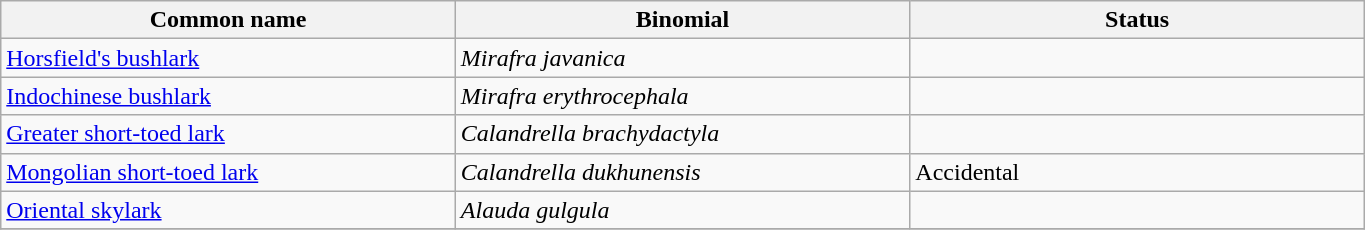<table width=72% class="wikitable">
<tr>
<th width=24%>Common name</th>
<th width=24%>Binomial</th>
<th width=24%>Status</th>
</tr>
<tr>
<td><a href='#'>Horsfield's bushlark</a></td>
<td><em>Mirafra javanica</em></td>
<td></td>
</tr>
<tr>
<td><a href='#'>Indochinese bushlark</a></td>
<td><em>Mirafra erythrocephala</em></td>
<td></td>
</tr>
<tr>
<td><a href='#'>Greater short-toed lark</a></td>
<td><em>Calandrella brachydactyla</em></td>
<td></td>
</tr>
<tr>
<td><a href='#'>Mongolian short-toed lark</a></td>
<td><em>Calandrella dukhunensis</em></td>
<td>Accidental</td>
</tr>
<tr>
<td><a href='#'>Oriental skylark</a></td>
<td><em>Alauda gulgula</em></td>
<td></td>
</tr>
<tr>
</tr>
</table>
